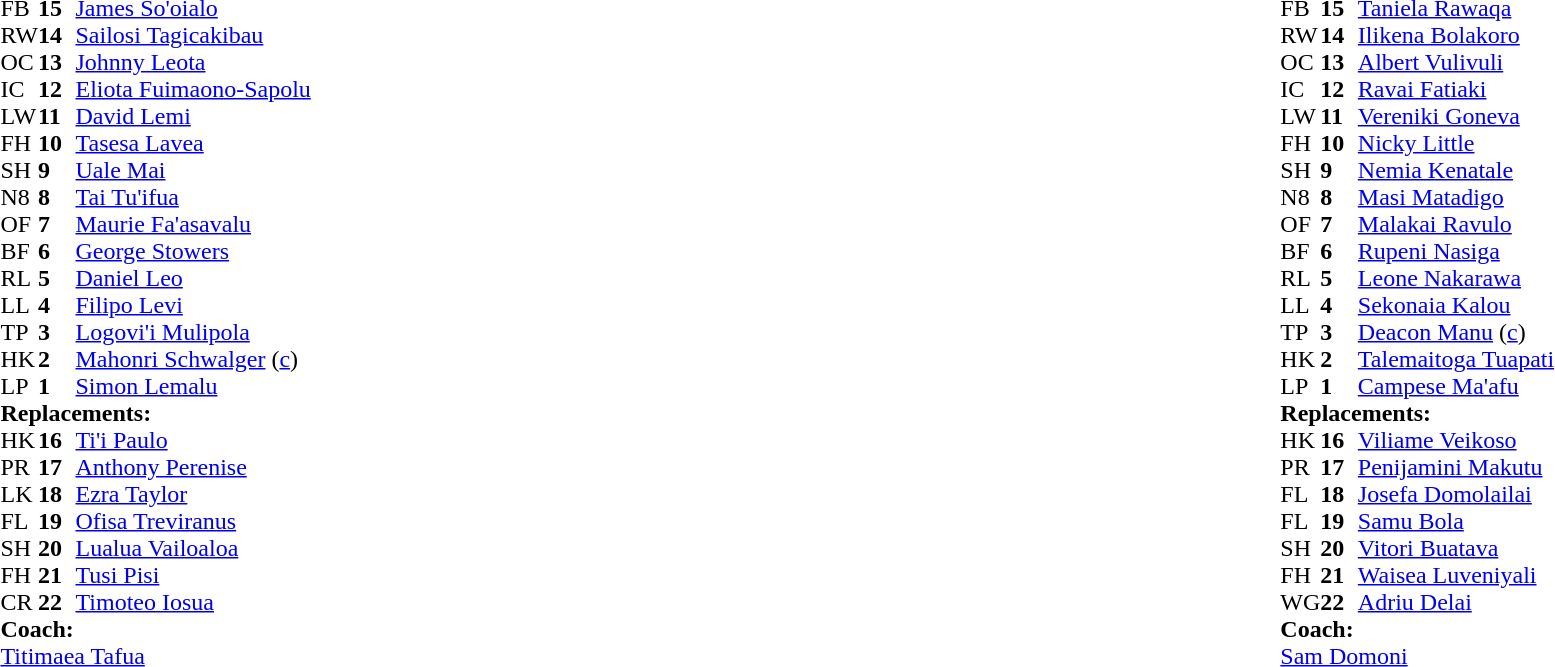<table width="100%">
<tr>
<td valign="top" width="50%"><br><table style="font-size: 100%" cellspacing="0" cellpadding="0">
<tr>
<th width="25"></th>
<th width="25"></th>
</tr>
<tr>
<td>FB</td>
<td><strong>15</strong></td>
<td><a href='#'>James So'oialo</a></td>
</tr>
<tr>
<td>RW</td>
<td><strong>14</strong></td>
<td><a href='#'>Sailosi Tagicakibau</a></td>
</tr>
<tr>
<td>OC</td>
<td><strong>13</strong></td>
<td><a href='#'>Johnny Leota</a></td>
<td></td>
</tr>
<tr>
<td>IC</td>
<td><strong>12</strong></td>
<td><a href='#'>Eliota Fuimaono-Sapolu</a></td>
</tr>
<tr>
<td>LW</td>
<td><strong>11</strong></td>
<td><a href='#'>David Lemi</a></td>
</tr>
<tr>
<td>FH</td>
<td><strong>10</strong></td>
<td><a href='#'>Tasesa Lavea</a></td>
<td></td>
</tr>
<tr>
<td>SH</td>
<td><strong>9</strong></td>
<td><a href='#'>Uale Mai</a></td>
<td></td>
</tr>
<tr>
<td>N8</td>
<td><strong>8</strong></td>
<td><a href='#'>Tai Tu'ifua</a></td>
</tr>
<tr>
<td>OF</td>
<td><strong>7</strong></td>
<td><a href='#'>Maurie Fa'asavalu</a></td>
</tr>
<tr>
<td>BF</td>
<td><strong>6</strong></td>
<td><a href='#'>George Stowers</a></td>
<td></td>
</tr>
<tr>
<td>RL</td>
<td><strong>5</strong></td>
<td><a href='#'>Daniel Leo</a></td>
<td></td>
</tr>
<tr>
<td>LL</td>
<td><strong>4</strong></td>
<td><a href='#'>Filipo Levi</a></td>
<td></td>
</tr>
<tr>
<td>TP</td>
<td><strong>3</strong></td>
<td><a href='#'>Logovi'i Mulipola</a></td>
</tr>
<tr>
<td>HK</td>
<td><strong>2</strong></td>
<td><a href='#'>Mahonri Schwalger</a> (<a href='#'>c</a>)</td>
<td></td>
</tr>
<tr>
<td>LP</td>
<td><strong>1</strong></td>
<td><a href='#'>Simon Lemalu</a></td>
<td></td>
</tr>
<tr>
<td colspan=3><strong>Replacements:</strong></td>
</tr>
<tr>
<td>HK</td>
<td><strong>16</strong></td>
<td><a href='#'>Ti'i Paulo</a></td>
<td></td>
</tr>
<tr>
<td>PR</td>
<td><strong>17</strong></td>
<td><a href='#'>Anthony Perenise</a></td>
<td></td>
</tr>
<tr>
<td>LK</td>
<td><strong>18</strong></td>
<td><a href='#'>Ezra Taylor</a></td>
<td></td>
</tr>
<tr>
<td>FL</td>
<td><strong>19</strong></td>
<td><a href='#'>Ofisa Treviranus</a></td>
<td></td>
</tr>
<tr>
<td>SH</td>
<td><strong>20</strong></td>
<td><a href='#'>Lualua Vailoaloa</a></td>
<td></td>
</tr>
<tr>
<td>FH</td>
<td><strong>21</strong></td>
<td><a href='#'>Tusi Pisi</a></td>
<td></td>
</tr>
<tr>
<td>CR</td>
<td><strong>22</strong></td>
<td><a href='#'>Timoteo Iosua</a></td>
<td></td>
</tr>
<tr>
<td colspan=3><strong>Coach:</strong></td>
</tr>
<tr>
<td colspan="4"> <a href='#'>Titimaea Tafua</a></td>
</tr>
</table>
</td>
<td valign="top" width="50%"><br><table style="font-size: 100%" cellspacing="0" cellpadding="0" align="center">
<tr>
<th width="25"></th>
<th width="25"></th>
</tr>
<tr>
<td>FB</td>
<td><strong>15</strong></td>
<td><a href='#'>Taniela Rawaqa</a></td>
</tr>
<tr>
<td>RW</td>
<td><strong>14</strong></td>
<td><a href='#'>Ilikena Bolakoro</a></td>
<td></td>
</tr>
<tr>
<td>OC</td>
<td><strong>13</strong></td>
<td><a href='#'>Albert Vulivuli</a></td>
</tr>
<tr>
<td>IC</td>
<td><strong>12</strong></td>
<td><a href='#'>Ravai Fatiaki</a></td>
</tr>
<tr>
<td>LW</td>
<td><strong>11</strong></td>
<td><a href='#'>Vereniki Goneva</a></td>
</tr>
<tr>
<td>FH</td>
<td><strong>10</strong></td>
<td><a href='#'>Nicky Little</a></td>
<td></td>
</tr>
<tr>
<td>SH</td>
<td><strong>9</strong></td>
<td><a href='#'>Nemia Kenatale</a></td>
<td></td>
</tr>
<tr>
<td>N8</td>
<td><strong>8</strong></td>
<td><a href='#'>Masi Matadigo</a></td>
</tr>
<tr>
<td>OF</td>
<td><strong>7</strong></td>
<td><a href='#'>Malakai Ravulo</a></td>
<td></td>
</tr>
<tr>
<td>BF</td>
<td><strong>6</strong></td>
<td><a href='#'>Rupeni Nasiga</a></td>
<td></td>
</tr>
<tr>
<td>RL</td>
<td><strong>5</strong></td>
<td><a href='#'>Leone Nakarawa</a></td>
</tr>
<tr>
<td>LL</td>
<td><strong>4</strong></td>
<td><a href='#'>Sekonaia Kalou</a></td>
</tr>
<tr>
<td>TP</td>
<td><strong>3</strong></td>
<td><a href='#'>Deacon Manu</a> (<a href='#'>c</a>)</td>
</tr>
<tr>
<td>HK</td>
<td><strong>2</strong></td>
<td><a href='#'>Talemaitoga Tuapati</a></td>
<td></td>
</tr>
<tr>
<td>LP</td>
<td><strong>1</strong></td>
<td><a href='#'>Campese Ma'afu</a></td>
<td></td>
</tr>
<tr>
<td colspan=3><strong>Replacements:</strong></td>
</tr>
<tr>
<td>HK</td>
<td><strong>16</strong></td>
<td><a href='#'>Viliame Veikoso</a></td>
<td></td>
</tr>
<tr>
<td>PR</td>
<td><strong>17</strong></td>
<td><a href='#'>Penijamini Makutu</a></td>
<td></td>
</tr>
<tr>
<td>FL</td>
<td><strong>18</strong></td>
<td><a href='#'>Josefa Domolailai</a></td>
<td></td>
</tr>
<tr>
<td>FL</td>
<td><strong>19</strong></td>
<td><a href='#'>Samu Bola</a></td>
<td></td>
</tr>
<tr>
<td>SH</td>
<td><strong>20</strong></td>
<td><a href='#'>Vitori Buatava</a></td>
<td></td>
</tr>
<tr>
<td>FH</td>
<td><strong>21</strong></td>
<td><a href='#'>Waisea Luveniyali</a></td>
<td></td>
</tr>
<tr>
<td>WG</td>
<td><strong>22</strong></td>
<td><a href='#'>Adriu Delai</a></td>
<td></td>
</tr>
<tr>
<td colspan=3><strong>Coach:</strong></td>
</tr>
<tr>
<td colspan="4"> <a href='#'>Sam Domoni</a></td>
</tr>
</table>
</td>
</tr>
</table>
